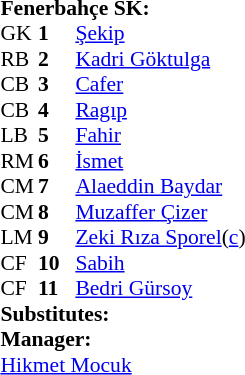<table style="font-size: 90%" cellspacing="0" cellpadding="0" align=center>
<tr>
<td colspan="4"><strong>Fenerbahçe SK:</strong></td>
</tr>
<tr>
<th width="25"></th>
<th width="25"></th>
</tr>
<tr>
<td>GK</td>
<td><strong>1</strong></td>
<td> <a href='#'>Şekip</a></td>
</tr>
<tr>
<td>RB</td>
<td><strong>2</strong></td>
<td> <a href='#'>Kadri Göktulga</a></td>
</tr>
<tr>
<td>CB</td>
<td><strong>3</strong></td>
<td> <a href='#'>Cafer</a></td>
</tr>
<tr>
<td>CB</td>
<td><strong>4</strong></td>
<td> <a href='#'>Ragıp</a></td>
</tr>
<tr>
<td>LB</td>
<td><strong>5</strong></td>
<td> <a href='#'>Fahir</a></td>
</tr>
<tr>
<td>RM</td>
<td><strong>6</strong></td>
<td> <a href='#'>İsmet</a></td>
</tr>
<tr>
<td>CM</td>
<td><strong>7</strong></td>
<td> <a href='#'>Alaeddin Baydar</a></td>
</tr>
<tr>
<td>CM</td>
<td><strong>8</strong></td>
<td> <a href='#'>Muzaffer Çizer</a></td>
</tr>
<tr>
<td>LM</td>
<td><strong>9</strong></td>
<td> <a href='#'>Zeki Rıza Sporel</a>(<a href='#'>c</a>)</td>
</tr>
<tr>
<td>CF</td>
<td><strong>10</strong></td>
<td> <a href='#'>Sabih</a></td>
</tr>
<tr>
<td>CF</td>
<td><strong>11</strong></td>
<td> <a href='#'>Bedri Gürsoy</a></td>
</tr>
<tr>
<td colspan=4><strong>Substitutes:</strong></td>
</tr>
<tr>
<td colspan=4><strong>Manager:</strong></td>
</tr>
<tr>
<td colspan="4"> <a href='#'>Hikmet Mocuk</a></td>
</tr>
</table>
